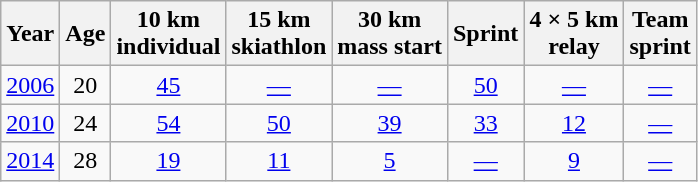<table class="wikitable" style="text-align: center;">
<tr>
<th scope="col">Year</th>
<th scope="col">Age</th>
<th scope="col">10 km<br>individual</th>
<th scope="col">15 km<br>skiathlon</th>
<th scope="col">30 km<br>mass start</th>
<th scope="col">Sprint</th>
<th scope="col">4 × 5 km<br>relay</th>
<th scope="col">Team<br>sprint</th>
</tr>
<tr>
<td><a href='#'>2006</a></td>
<td>20</td>
<td><a href='#'>45</a></td>
<td><a href='#'>—</a></td>
<td><a href='#'>—</a></td>
<td><a href='#'>50</a></td>
<td><a href='#'>—</a></td>
<td><a href='#'>—</a></td>
</tr>
<tr>
<td><a href='#'>2010</a></td>
<td>24</td>
<td><a href='#'>54</a></td>
<td><a href='#'>50</a></td>
<td><a href='#'>39</a></td>
<td><a href='#'>33</a></td>
<td><a href='#'>12</a></td>
<td><a href='#'>—</a></td>
</tr>
<tr>
<td><a href='#'>2014</a></td>
<td>28</td>
<td><a href='#'>19</a></td>
<td><a href='#'>11</a></td>
<td><a href='#'>5</a></td>
<td><a href='#'>—</a></td>
<td><a href='#'>9</a></td>
<td><a href='#'>—</a></td>
</tr>
</table>
